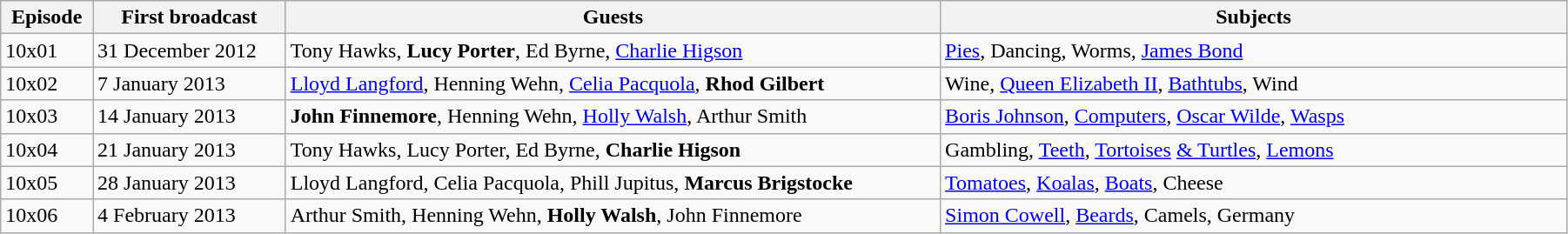<table class="wikitable" style="width:95%;">
<tr>
<th>Episode</th>
<th>First broadcast</th>
<th>Guests</th>
<th style="width:40%;">Subjects</th>
</tr>
<tr>
<td>10x01</td>
<td>31 December 2012</td>
<td>Tony Hawks, <strong>Lucy Porter</strong>, Ed Byrne, <a href='#'>Charlie Higson</a></td>
<td><a href='#'>Pies</a>, Dancing, Worms, <a href='#'>James Bond</a></td>
</tr>
<tr>
<td>10x02</td>
<td>7 January 2013</td>
<td><a href='#'>Lloyd Langford</a>, Henning Wehn, <a href='#'>Celia Pacquola</a>, <strong>Rhod Gilbert</strong></td>
<td>Wine, <a href='#'>Queen Elizabeth II</a>, <a href='#'>Bathtubs</a>, Wind</td>
</tr>
<tr>
<td>10x03</td>
<td>14 January 2013</td>
<td><strong>John Finnemore</strong>, Henning Wehn, <a href='#'>Holly Walsh</a>, Arthur Smith</td>
<td><a href='#'>Boris Johnson</a>, <a href='#'>Computers</a>, <a href='#'>Oscar Wilde</a>, <a href='#'>Wasps</a></td>
</tr>
<tr>
<td>10x04</td>
<td>21 January 2013</td>
<td>Tony Hawks, Lucy Porter, Ed Byrne, <strong>Charlie Higson</strong></td>
<td>Gambling, <a href='#'>Teeth</a>, <a href='#'>Tortoises</a> <a href='#'>& Turtles</a>, <a href='#'>Lemons</a></td>
</tr>
<tr>
<td>10x05</td>
<td>28 January 2013</td>
<td>Lloyd Langford, Celia Pacquola, Phill Jupitus, <strong>Marcus Brigstocke</strong></td>
<td><a href='#'>Tomatoes</a>, <a href='#'>Koalas</a>, <a href='#'>Boats</a>, Cheese</td>
</tr>
<tr>
<td>10x06</td>
<td>4 February 2013</td>
<td>Arthur Smith, Henning Wehn, <strong>Holly Walsh</strong>, John Finnemore</td>
<td><a href='#'>Simon Cowell</a>, <a href='#'>Beards</a>, Camels, Germany</td>
</tr>
</table>
